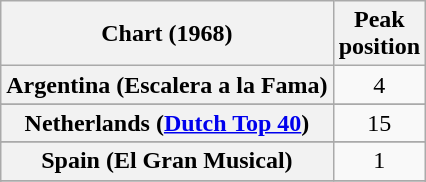<table class="wikitable sortable plainrowheaders">
<tr>
<th scope="col">Chart (1968)</th>
<th scope="col">Peak<br>position</th>
</tr>
<tr>
<th scope="row">Argentina (Escalera a la Fama)</th>
<td style="text-align:center;">4</td>
</tr>
<tr>
</tr>
<tr>
</tr>
<tr>
<th scope="row">Netherlands (<a href='#'>Dutch Top 40</a>)</th>
<td style="text-align:center;">15</td>
</tr>
<tr>
</tr>
<tr>
</tr>
<tr>
<th scope="row">Spain (El Gran Musical)</th>
<td style="text-align:center;">1</td>
</tr>
<tr>
</tr>
<tr>
</tr>
<tr>
</tr>
</table>
